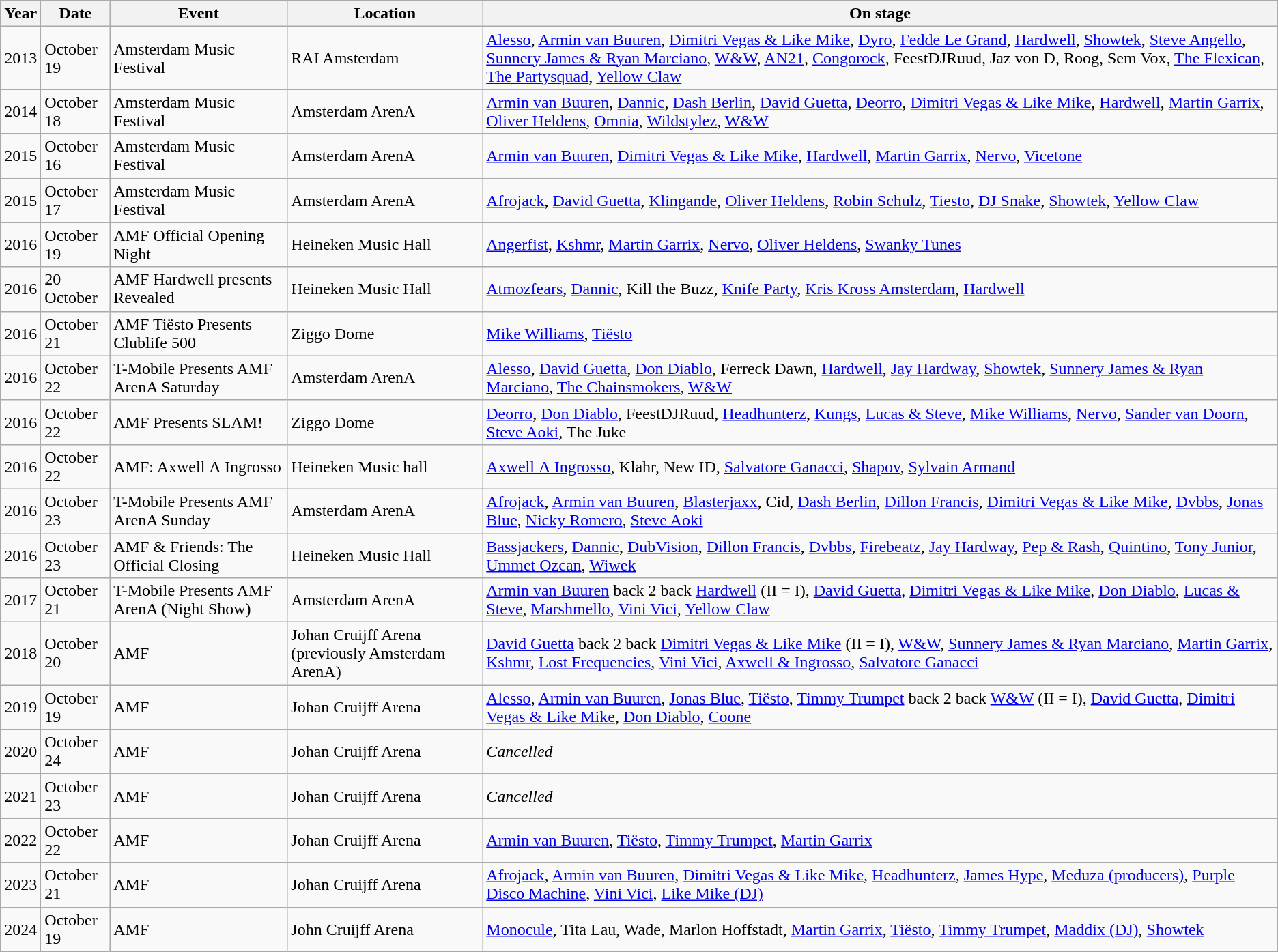<table class="wikitable">
<tr>
<th>Year</th>
<th>Date</th>
<th>Event</th>
<th>Location</th>
<th>On stage</th>
</tr>
<tr>
<td>2013</td>
<td>October 19</td>
<td>Amsterdam Music Festival</td>
<td>RAI Amsterdam</td>
<td><a href='#'>Alesso</a>, <a href='#'>Armin van Buuren</a>, <a href='#'>Dimitri Vegas & Like Mike</a>, <a href='#'>Dyro</a>, <a href='#'>Fedde Le Grand</a>, <a href='#'>Hardwell</a>, <a href='#'>Showtek</a>, <a href='#'>Steve Angello</a>, <a href='#'>Sunnery James & Ryan Marciano</a>, <a href='#'>W&W</a>, <a href='#'>AN21</a>, <a href='#'>Congorock</a>, FeestDJRuud, Jaz von D, Roog, Sem Vox, <a href='#'>The Flexican</a>, <a href='#'>The Partysquad</a>, <a href='#'>Yellow Claw</a></td>
</tr>
<tr>
<td>2014</td>
<td>October 18</td>
<td>Amsterdam Music Festival</td>
<td>Amsterdam ArenA</td>
<td><a href='#'>Armin van Buuren</a>, <a href='#'>Dannic</a>, <a href='#'>Dash Berlin</a>, <a href='#'>David Guetta</a>, <a href='#'>Deorro</a>, <a href='#'>Dimitri Vegas & Like Mike</a>, <a href='#'>Hardwell</a>, <a href='#'>Martin Garrix</a>, <a href='#'>Oliver Heldens</a>, <a href='#'>Omnia</a>, <a href='#'>Wildstylez</a>, <a href='#'>W&W</a></td>
</tr>
<tr>
<td>2015</td>
<td>October 16</td>
<td>Amsterdam Music Festival</td>
<td>Amsterdam ArenA</td>
<td><a href='#'>Armin van Buuren</a>, <a href='#'>Dimitri Vegas & Like Mike</a>, <a href='#'>Hardwell</a>, <a href='#'>Martin Garrix</a>, <a href='#'>Nervo</a>, <a href='#'>Vicetone</a></td>
</tr>
<tr>
<td>2015</td>
<td>October 17</td>
<td>Amsterdam Music Festival</td>
<td>Amsterdam ArenA</td>
<td><a href='#'>Afrojack</a>, <a href='#'>David Guetta</a>, <a href='#'>Klingande</a>, <a href='#'>Oliver Heldens</a>, <a href='#'>Robin Schulz</a>, <a href='#'>Tiesto</a>, <a href='#'>DJ Snake</a>, <a href='#'>Showtek</a>, <a href='#'>Yellow Claw</a></td>
</tr>
<tr>
<td>2016</td>
<td>October 19</td>
<td>AMF Official Opening Night</td>
<td>Heineken Music Hall</td>
<td><a href='#'>Angerfist</a>, <a href='#'>Kshmr</a>, <a href='#'>Martin Garrix</a>, <a href='#'>Nervo</a>, <a href='#'>Oliver Heldens</a>, <a href='#'>Swanky Tunes</a></td>
</tr>
<tr>
<td>2016</td>
<td>20 October</td>
<td>AMF Hardwell presents Revealed</td>
<td>Heineken Music Hall</td>
<td><a href='#'>Atmozfears</a>, <a href='#'>Dannic</a>, Kill the Buzz, <a href='#'>Knife Party</a>, <a href='#'>Kris Kross Amsterdam</a>, <a href='#'>Hardwell</a></td>
</tr>
<tr>
<td>2016</td>
<td>October 21</td>
<td>AMF Tiësto Presents Clublife 500</td>
<td>Ziggo Dome</td>
<td><a href='#'>Mike Williams</a>, <a href='#'>Tiësto</a></td>
</tr>
<tr>
<td>2016</td>
<td>October 22</td>
<td>T-Mobile Presents AMF ArenA Saturday</td>
<td>Amsterdam ArenA</td>
<td><a href='#'>Alesso</a>, <a href='#'>David Guetta</a>, <a href='#'>Don Diablo</a>, Ferreck Dawn, <a href='#'>Hardwell</a>, <a href='#'>Jay Hardway</a>, <a href='#'>Showtek</a>, <a href='#'>Sunnery James & Ryan Marciano</a>, <a href='#'>The Chainsmokers</a>, <a href='#'>W&W</a></td>
</tr>
<tr>
<td>2016</td>
<td>October 22</td>
<td>AMF Presents SLAM!</td>
<td>Ziggo Dome</td>
<td><a href='#'>Deorro</a>, <a href='#'>Don Diablo</a>, FeestDJRuud, <a href='#'>Headhunterz</a>, <a href='#'>Kungs</a>, <a href='#'>Lucas & Steve</a>, <a href='#'>Mike Williams</a>, <a href='#'>Nervo</a>, <a href='#'>Sander van Doorn</a>, <a href='#'>Steve Aoki</a>, The Juke</td>
</tr>
<tr>
<td>2016</td>
<td>October 22</td>
<td>AMF: Axwell Λ Ingrosso</td>
<td>Heineken Music hall</td>
<td><a href='#'>Axwell Λ Ingrosso</a>, Klahr, New ID, <a href='#'>Salvatore Ganacci</a>, <a href='#'>Shapov</a>, <a href='#'>Sylvain Armand</a></td>
</tr>
<tr>
<td>2016</td>
<td>October 23</td>
<td>T-Mobile Presents AMF ArenA Sunday</td>
<td>Amsterdam ArenA</td>
<td><a href='#'>Afrojack</a>, <a href='#'>Armin van Buuren</a>, <a href='#'>Blasterjaxx</a>, Cid, <a href='#'>Dash Berlin</a>, <a href='#'>Dillon Francis</a>, <a href='#'>Dimitri Vegas & Like Mike</a>, <a href='#'>Dvbbs</a>, <a href='#'>Jonas Blue</a>, <a href='#'>Nicky Romero</a>, <a href='#'>Steve Aoki</a></td>
</tr>
<tr>
<td>2016</td>
<td>October 23</td>
<td>AMF & Friends: The Official Closing</td>
<td>Heineken Music Hall</td>
<td><a href='#'>Bassjackers</a>, <a href='#'>Dannic</a>, <a href='#'>DubVision</a>, <a href='#'>Dillon Francis</a>, <a href='#'>Dvbbs</a>, <a href='#'>Firebeatz</a>, <a href='#'>Jay Hardway</a>, <a href='#'>Pep & Rash</a>, <a href='#'>Quintino</a>, <a href='#'>Tony Junior</a>, <a href='#'>Ummet Ozcan</a>, <a href='#'>Wiwek</a></td>
</tr>
<tr>
<td>2017</td>
<td>October 21</td>
<td>T-Mobile Presents AMF ArenA (Night Show)</td>
<td>Amsterdam ArenA</td>
<td><a href='#'>Armin van Buuren</a> back 2 back <a href='#'>Hardwell</a> (II = I), <a href='#'>David Guetta</a>, <a href='#'>Dimitri Vegas & Like Mike</a>, <a href='#'>Don Diablo</a>, <a href='#'>Lucas & Steve</a>, <a href='#'>Marshmello</a>, <a href='#'>Vini Vici</a>, <a href='#'>Yellow Claw</a></td>
</tr>
<tr>
<td>2018</td>
<td>October 20</td>
<td>AMF</td>
<td>Johan Cruijff Arena (previously Amsterdam ArenA)</td>
<td><a href='#'>David Guetta</a> back 2 back <a href='#'>Dimitri Vegas & Like Mike</a> (II = I), <a href='#'>W&W</a>, <a href='#'>Sunnery James & Ryan Marciano</a>, <a href='#'>Martin Garrix</a>, <a href='#'>Kshmr</a>, <a href='#'>Lost Frequencies</a>, <a href='#'>Vini Vici</a>, <a href='#'>Axwell & Ingrosso</a>, <a href='#'>Salvatore Ganacci</a></td>
</tr>
<tr>
<td>2019</td>
<td>October 19</td>
<td>AMF</td>
<td>Johan Cruijff Arena</td>
<td><a href='#'>Alesso</a>, <a href='#'>Armin van Buuren</a>, <a href='#'>Jonas Blue</a>, <a href='#'>Tiësto</a>, <a href='#'>Timmy Trumpet</a> back 2 back <a href='#'>W&W</a> (II = I), <a href='#'>David Guetta</a>, <a href='#'>Dimitri Vegas & Like Mike</a>, <a href='#'>Don Diablo</a>, <a href='#'>Coone</a></td>
</tr>
<tr>
<td>2020</td>
<td>October 24</td>
<td>AMF</td>
<td>Johan Cruijff Arena</td>
<td><em>Cancelled</em></td>
</tr>
<tr>
<td>2021</td>
<td>October 23</td>
<td>AMF</td>
<td>Johan Cruijff Arena</td>
<td><em>Cancelled</em></td>
</tr>
<tr>
<td>2022</td>
<td>October 22</td>
<td>AMF</td>
<td>Johan Cruijff Arena</td>
<td><a href='#'>Armin van Buuren</a>, <a href='#'>Tiësto</a>, <a href='#'>Timmy Trumpet</a>, <a href='#'>Martin Garrix</a></td>
</tr>
<tr>
<td>2023</td>
<td>October<br>21</td>
<td>AMF</td>
<td>Johan Cruijff Arena</td>
<td><a href='#'>Afrojack</a>, <a href='#'>Armin van Buuren</a>, <a href='#'>Dimitri Vegas & Like Mike</a>, <a href='#'>Headhunterz</a>, <a href='#'>James Hype</a>, <a href='#'>Meduza (producers)</a>, <a href='#'>Purple Disco Machine</a>, <a href='#'>Vini Vici</a>, <a href='#'>Like Mike (DJ)</a></td>
</tr>
<tr>
<td>2024</td>
<td>October<br>19</td>
<td>AMF</td>
<td>John Cruijff Arena</td>
<td><a href='#'>Monocule</a>, Tita Lau, Wade, Marlon Hoffstadt, <a href='#'>Martin Garrix</a>, <a href='#'>Tiësto</a>, <a href='#'>Timmy Trumpet</a>, <a href='#'>Maddix (DJ)</a>, <a href='#'>Showtek</a></td>
</tr>
</table>
